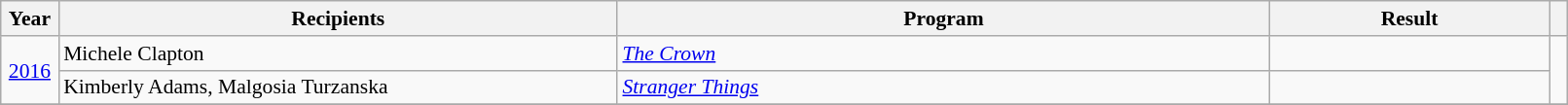<table class="wikitable plainrowheaders" style="font-size: 90%" width=85%>
<tr>
<th scope="col" style="width:2%;">Year</th>
<th scope="col" style="width:30%;">Recipients</th>
<th scope="col" style="width:35%;">Program</th>
<th scope="col" style="width:15%;">Result</th>
<th scope="col" class="unsortable" style="width:1%;"></th>
</tr>
<tr>
<td rowspan="2" style="text-align:center;"><a href='#'>2016</a></td>
<td>Michele Clapton</td>
<td><em><a href='#'>The Crown</a></em></td>
<td></td>
<td rowspan="2" style="text-align:center;"></td>
</tr>
<tr>
<td>Kimberly Adams, Malgosia Turzanska</td>
<td><em><a href='#'>Stranger Things</a></em></td>
<td></td>
</tr>
<tr>
</tr>
</table>
